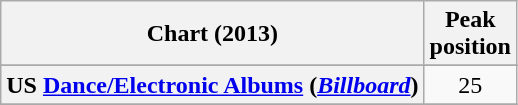<table class="wikitable plainrowheaders sortable" style="text-align:center">
<tr>
<th scope="col">Chart (2013)</th>
<th scope="col">Peak<br>position</th>
</tr>
<tr>
</tr>
<tr>
</tr>
<tr>
</tr>
<tr>
<th scope="row">US <a href='#'>Dance/Electronic Albums</a> (<em><a href='#'>Billboard</a></em>)</th>
<td>25</td>
</tr>
<tr>
</tr>
</table>
